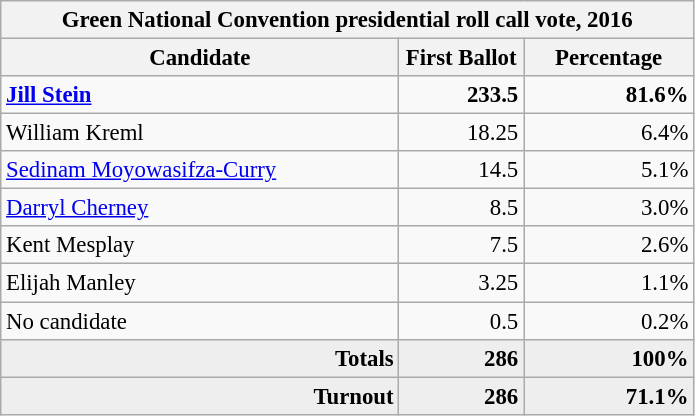<table class="wikitable" style="font-size: 95%">
<tr>
<th colspan="3">Green National Convention presidential roll call vote, 2016</th>
</tr>
<tr>
<th style="width: 17em">Candidate</th>
<th style="width: 5em">First Ballot</th>
<th style="width: 7em">Percentage</th>
</tr>
<tr>
<td><strong><a href='#'>Jill Stein</a></strong></td>
<td style="text-align:right;"><strong>233.5</strong></td>
<td style="text-align:right;"><strong>81.6%</strong></td>
</tr>
<tr>
<td>William Kreml</td>
<td style="text-align:right;">18.25</td>
<td style="text-align:right;">6.4%</td>
</tr>
<tr>
<td><a href='#'>Sedinam Moyowasifza-Curry</a></td>
<td style="text-align:right;">14.5</td>
<td style="text-align:right;">5.1%</td>
</tr>
<tr>
<td><a href='#'>Darryl Cherney</a></td>
<td style="text-align:right;">8.5</td>
<td style="text-align:right;">3.0%</td>
</tr>
<tr>
<td>Kent Mesplay</td>
<td style="text-align:right;">7.5</td>
<td style="text-align:right;">2.6%</td>
</tr>
<tr>
<td>Elijah Manley</td>
<td style="text-align:right;">3.25</td>
<td style="text-align:right;">1.1%</td>
</tr>
<tr>
<td>No candidate</td>
<td style="text-align:right;">0.5</td>
<td style="text-align:right;">0.2%</td>
</tr>
<tr style="background:#eee; text-align:right;">
<td><strong>Totals</strong></td>
<td><strong>286</strong></td>
<td><strong>100%</strong></td>
</tr>
<tr style="background:#eee; text-align:right;">
<td><strong>Turnout</strong></td>
<td><strong>286</strong></td>
<td><strong>71.1%</strong></td>
</tr>
</table>
